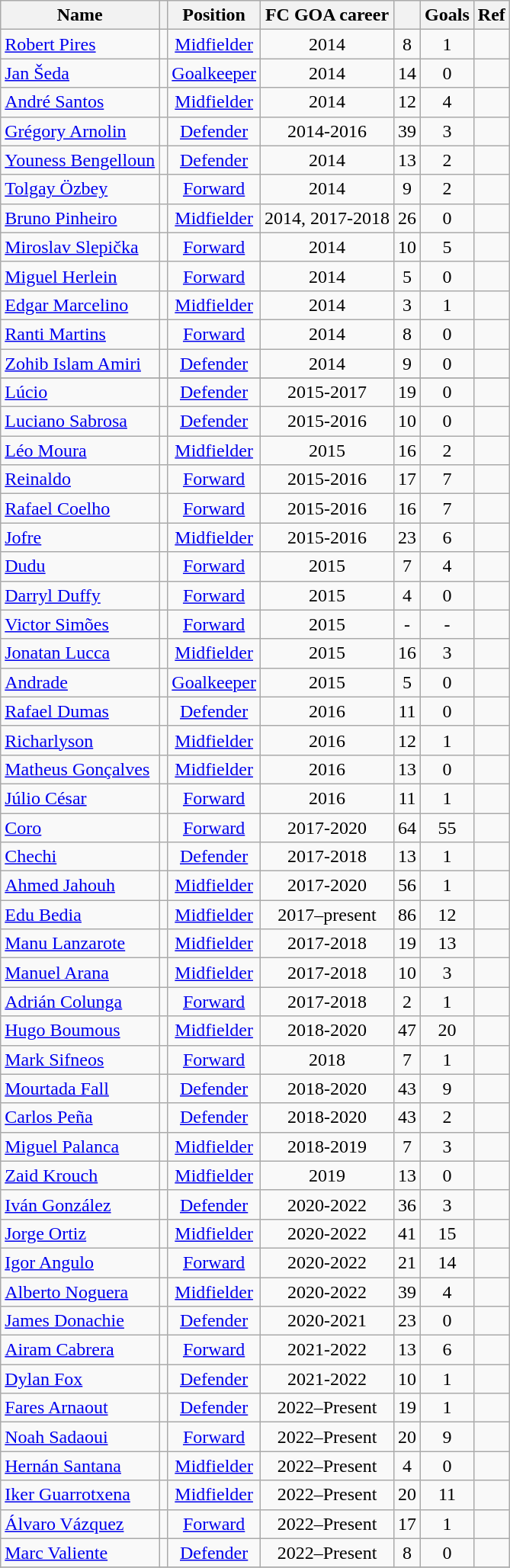<table class="wikitable sortable" style="text-align:center;">
<tr>
<th>Name</th>
<th></th>
<th>Position</th>
<th>FC GOA career</th>
<th data-sort-type="number"></th>
<th data-sort-type="number">Goals</th>
<th class="unsortable">Ref</th>
</tr>
<tr>
<td align="left"><a href='#'>Robert Pires</a></td>
<td></td>
<td data-sort-value=3><a href='#'>Midfielder</a></td>
<td>2014</td>
<td>8</td>
<td>1</td>
<td></td>
</tr>
<tr>
<td align="left"><a href='#'>Jan Šeda</a></td>
<td></td>
<td data-sort-value=3><a href='#'>Goalkeeper</a></td>
<td>2014</td>
<td>14</td>
<td>0</td>
<td></td>
</tr>
<tr>
<td align="left"><a href='#'>André Santos</a></td>
<td></td>
<td data-sort-value=3><a href='#'>Midfielder</a></td>
<td>2014</td>
<td>12</td>
<td>4</td>
<td></td>
</tr>
<tr>
<td align="left"><a href='#'>Grégory Arnolin</a></td>
<td></td>
<td data-sort-value=3><a href='#'>Defender</a></td>
<td>2014-2016</td>
<td>39</td>
<td>3</td>
<td></td>
</tr>
<tr>
<td align="left"><a href='#'>Youness Bengelloun</a></td>
<td></td>
<td data-sort-value=3><a href='#'>Defender</a></td>
<td>2014</td>
<td>13</td>
<td>2</td>
<td></td>
</tr>
<tr>
<td align="left"><a href='#'>Tolgay Özbey</a></td>
<td></td>
<td data-sort-value=3><a href='#'>Forward</a></td>
<td>2014</td>
<td>9</td>
<td>2</td>
<td></td>
</tr>
<tr>
<td align="left"><a href='#'>Bruno Pinheiro</a></td>
<td></td>
<td data-sort-value=3><a href='#'>Midfielder</a></td>
<td>2014, 2017-2018</td>
<td>26</td>
<td>0</td>
<td></td>
</tr>
<tr>
<td align="left"><a href='#'>Miroslav Slepička</a></td>
<td></td>
<td data-sort-value=3><a href='#'>Forward</a></td>
<td>2014</td>
<td>10</td>
<td>5</td>
<td></td>
</tr>
<tr>
<td align="left"><a href='#'>Miguel Herlein</a></td>
<td></td>
<td data-sort-value=3><a href='#'>Forward</a></td>
<td>2014</td>
<td>5</td>
<td>0</td>
<td></td>
</tr>
<tr>
<td align="left"><a href='#'>Edgar Marcelino</a></td>
<td></td>
<td data-sort-value=3><a href='#'>Midfielder</a></td>
<td>2014</td>
<td>3</td>
<td>1</td>
<td></td>
</tr>
<tr>
<td align="left"><a href='#'>Ranti Martins</a></td>
<td></td>
<td data-sort-value=3><a href='#'>Forward</a></td>
<td>2014</td>
<td>8</td>
<td>0</td>
<td></td>
</tr>
<tr>
<td align="left"><a href='#'>Zohib Islam Amiri</a></td>
<td></td>
<td data-sort-value=3><a href='#'>Defender</a></td>
<td>2014</td>
<td>9</td>
<td>0</td>
<td></td>
</tr>
<tr>
</tr>
<tr>
<td align="left"><a href='#'>Lúcio</a></td>
<td></td>
<td data-sort-value=3><a href='#'>Defender</a></td>
<td>2015-2017</td>
<td>19</td>
<td>0</td>
<td></td>
</tr>
<tr>
<td align="left"><a href='#'>Luciano Sabrosa</a></td>
<td></td>
<td data-sort-value=3><a href='#'>Defender</a></td>
<td>2015-2016</td>
<td>10</td>
<td>0</td>
<td></td>
</tr>
<tr>
<td align="left"><a href='#'>Léo Moura</a></td>
<td></td>
<td data-sort-value=3><a href='#'>Midfielder</a></td>
<td>2015</td>
<td>16</td>
<td>2</td>
<td></td>
</tr>
<tr>
<td align="left"><a href='#'>Reinaldo</a></td>
<td></td>
<td data-sort-value=3><a href='#'>Forward</a></td>
<td>2015-2016</td>
<td>17</td>
<td>7</td>
<td></td>
</tr>
<tr>
<td align="left"><a href='#'>Rafael Coelho</a></td>
<td></td>
<td data-sort-value=3><a href='#'>Forward</a></td>
<td>2015-2016</td>
<td>16</td>
<td>7</td>
<td></td>
</tr>
<tr>
<td align="left"><a href='#'>Jofre</a></td>
<td></td>
<td data-sort-value=3><a href='#'>Midfielder</a></td>
<td>2015-2016</td>
<td>23</td>
<td>6</td>
<td></td>
</tr>
<tr>
<td align="left"><a href='#'>Dudu</a></td>
<td></td>
<td data-sort-value=3><a href='#'>Forward</a></td>
<td>2015</td>
<td>7</td>
<td>4</td>
<td></td>
</tr>
<tr>
<td align="left"><a href='#'>Darryl Duffy</a></td>
<td></td>
<td data-sort-value=3><a href='#'>Forward</a></td>
<td>2015</td>
<td>4</td>
<td>0</td>
<td></td>
</tr>
<tr>
<td align="left"><a href='#'>Victor Simões</a></td>
<td></td>
<td data-sort-value=3><a href='#'>Forward</a></td>
<td>2015</td>
<td>-</td>
<td>-</td>
<td></td>
</tr>
<tr>
<td align="left"><a href='#'>Jonatan Lucca</a></td>
<td></td>
<td data-sort-value=3><a href='#'>Midfielder</a></td>
<td>2015</td>
<td>16</td>
<td>3</td>
<td></td>
</tr>
<tr>
<td align="left"><a href='#'>Andrade</a></td>
<td></td>
<td data-sort-value=3><a href='#'>Goalkeeper</a></td>
<td>2015</td>
<td>5</td>
<td>0</td>
<td></td>
</tr>
<tr>
<td align="left"><a href='#'>Rafael Dumas</a></td>
<td></td>
<td data-sort-value=3><a href='#'>Defender</a></td>
<td>2016</td>
<td>11</td>
<td>0</td>
<td></td>
</tr>
<tr>
<td align="left"><a href='#'>Richarlyson</a></td>
<td></td>
<td data-sort-value=3><a href='#'>Midfielder</a></td>
<td>2016</td>
<td>12</td>
<td>1</td>
<td></td>
</tr>
<tr>
<td align="left"><a href='#'>Matheus Gonçalves</a></td>
<td></td>
<td data-sort-value=3><a href='#'>Midfielder</a></td>
<td>2016</td>
<td>13</td>
<td>0</td>
<td></td>
</tr>
<tr>
<td align="left"><a href='#'>Júlio César</a></td>
<td></td>
<td data-sort-value=3><a href='#'>Forward</a></td>
<td>2016</td>
<td>11</td>
<td>1</td>
<td></td>
</tr>
<tr>
<td align="left"><a href='#'>Coro</a></td>
<td></td>
<td data-sort-value=3><a href='#'>Forward</a></td>
<td>2017-2020</td>
<td>64</td>
<td>55</td>
<td></td>
</tr>
<tr>
<td align="left"><a href='#'>Chechi</a></td>
<td></td>
<td data-sort-value=3><a href='#'>Defender</a></td>
<td>2017-2018</td>
<td>13</td>
<td>1</td>
<td></td>
</tr>
<tr>
<td align="left"><a href='#'>Ahmed Jahouh</a></td>
<td></td>
<td data-sort-value=3><a href='#'>Midfielder</a></td>
<td>2017-2020</td>
<td>56</td>
<td>1</td>
<td></td>
</tr>
<tr>
<td align="left"><a href='#'>Edu Bedia</a></td>
<td></td>
<td data-sort-value=3><a href='#'>Midfielder</a></td>
<td>2017–present</td>
<td>86</td>
<td>12</td>
<td></td>
</tr>
<tr>
<td align="left"><a href='#'>Manu Lanzarote</a></td>
<td></td>
<td data-sort-value=3><a href='#'>Midfielder</a></td>
<td>2017-2018</td>
<td>19</td>
<td>13</td>
<td></td>
</tr>
<tr>
<td align="left"><a href='#'>Manuel Arana</a></td>
<td></td>
<td data-sort-value=3><a href='#'>Midfielder</a></td>
<td>2017-2018</td>
<td>10</td>
<td>3</td>
<td></td>
</tr>
<tr>
<td align="left"><a href='#'>Adrián Colunga</a></td>
<td></td>
<td data-sort-value=3><a href='#'>Forward</a></td>
<td>2017-2018</td>
<td>2</td>
<td>1</td>
<td></td>
</tr>
<tr>
<td align="left"><a href='#'>Hugo Boumous</a></td>
<td></td>
<td data-sort-value=3><a href='#'>Midfielder</a></td>
<td>2018-2020</td>
<td>47</td>
<td>20</td>
<td></td>
</tr>
<tr>
<td align="left"><a href='#'>Mark Sifneos</a></td>
<td></td>
<td data-sort-value=3><a href='#'>Forward</a></td>
<td>2018</td>
<td>7</td>
<td>1</td>
<td></td>
</tr>
<tr>
<td align="left"><a href='#'>Mourtada Fall</a></td>
<td></td>
<td data-sort-value=3><a href='#'>Defender</a></td>
<td>2018-2020</td>
<td>43</td>
<td>9</td>
<td></td>
</tr>
<tr>
<td align="left"><a href='#'>Carlos Peña</a></td>
<td></td>
<td data-sort-value=3><a href='#'>Defender</a></td>
<td>2018-2020</td>
<td>43</td>
<td>2</td>
<td></td>
</tr>
<tr>
<td align="left"><a href='#'>Miguel Palanca</a></td>
<td></td>
<td data-sort-value=3><a href='#'>Midfielder</a></td>
<td>2018-2019</td>
<td>7</td>
<td>3</td>
<td></td>
</tr>
<tr>
<td align="left"><a href='#'>Zaid Krouch</a></td>
<td></td>
<td data-sort-value=3><a href='#'>Midfielder</a></td>
<td>2019</td>
<td>13</td>
<td>0</td>
<td></td>
</tr>
<tr>
<td align="left"><a href='#'>Iván González</a></td>
<td></td>
<td data-sort-value=3><a href='#'>Defender</a></td>
<td>2020-2022</td>
<td>36</td>
<td>3</td>
<td></td>
</tr>
<tr>
<td align="left"><a href='#'>Jorge Ortiz</a></td>
<td></td>
<td data-sort-value=3><a href='#'>Midfielder</a></td>
<td>2020-2022</td>
<td>41</td>
<td>15</td>
<td></td>
</tr>
<tr>
<td align="left"><a href='#'>Igor Angulo</a></td>
<td></td>
<td data-sort-value=3><a href='#'>Forward</a></td>
<td>2020-2022</td>
<td>21</td>
<td>14</td>
<td></td>
</tr>
<tr>
<td align="left"><a href='#'>Alberto Noguera</a></td>
<td></td>
<td data-sort-value=3><a href='#'>Midfielder</a></td>
<td>2020-2022</td>
<td>39</td>
<td>4</td>
<td></td>
</tr>
<tr>
<td align="left"><a href='#'>James Donachie</a></td>
<td></td>
<td data-sort-value=3><a href='#'>Defender</a></td>
<td>2020-2021</td>
<td>23</td>
<td>0</td>
<td></td>
</tr>
<tr>
<td align="left"><a href='#'>Airam Cabrera</a></td>
<td></td>
<td data-sort-value=3><a href='#'>Forward</a></td>
<td>2021-2022</td>
<td>13</td>
<td>6</td>
<td></td>
</tr>
<tr>
<td align="left"><a href='#'>Dylan Fox</a></td>
<td></td>
<td data-sort-value=3><a href='#'>Defender</a></td>
<td>2021-2022</td>
<td>10</td>
<td>1</td>
<td></td>
</tr>
<tr>
<td align="left"><a href='#'>Fares Arnaout</a></td>
<td></td>
<td data-sort-value=3><a href='#'>Defender</a></td>
<td>2022–Present</td>
<td>19</td>
<td>1</td>
<td></td>
</tr>
<tr>
<td align="left"><a href='#'>Noah Sadaoui</a></td>
<td></td>
<td data-sort-value=3><a href='#'>Forward</a></td>
<td>2022–Present</td>
<td>20</td>
<td>9</td>
<td></td>
</tr>
<tr>
<td align="left"><a href='#'>Hernán Santana</a></td>
<td></td>
<td data-sort-value=3><a href='#'>Midfielder</a></td>
<td>2022–Present</td>
<td>4</td>
<td>0</td>
<td></td>
</tr>
<tr>
<td align="left"><a href='#'>Iker Guarrotxena</a></td>
<td></td>
<td data-sort-value=3><a href='#'>Midfielder</a></td>
<td>2022–Present</td>
<td>20</td>
<td>11</td>
<td></td>
</tr>
<tr>
<td align="left"><a href='#'>Álvaro Vázquez</a></td>
<td></td>
<td data-sort-value=3><a href='#'>Forward</a></td>
<td>2022–Present</td>
<td>17</td>
<td>1</td>
<td></td>
</tr>
<tr>
<td align="left"><a href='#'>Marc Valiente</a></td>
<td></td>
<td data-sort-value=3><a href='#'>Defender</a></td>
<td>2022–Present</td>
<td>8</td>
<td>0</td>
<td></td>
</tr>
<tr>
</tr>
</table>
